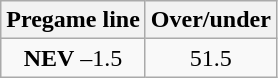<table class="wikitable">
<tr align="center">
<th style=>Pregame line</th>
<th style=>Over/under</th>
</tr>
<tr align="center">
<td><strong>NEV</strong> –1.5</td>
<td>51.5</td>
</tr>
</table>
